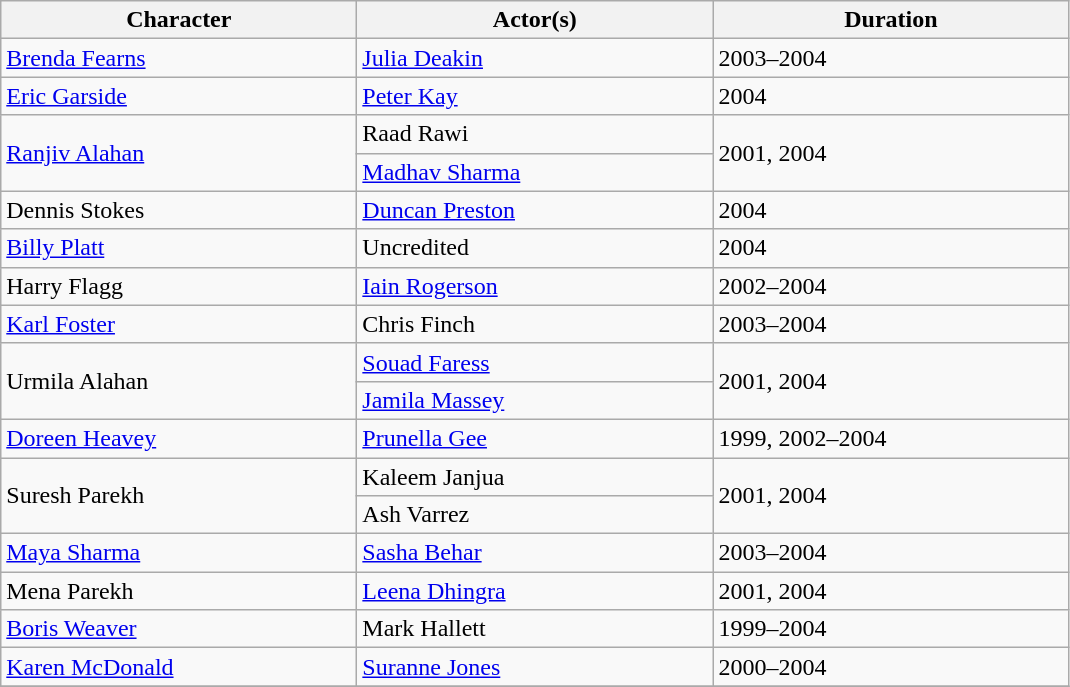<table class="wikitable">
<tr>
<th scope="col" style="width:230px;">Character</th>
<th scope="col" style="width:230px;">Actor(s)</th>
<th scope="col" style="width:230px;">Duration</th>
</tr>
<tr>
<td><a href='#'>Brenda Fearns</a></td>
<td><a href='#'>Julia Deakin</a></td>
<td>2003–2004</td>
</tr>
<tr>
<td><a href='#'>Eric Garside</a></td>
<td><a href='#'>Peter Kay</a></td>
<td>2004</td>
</tr>
<tr>
<td rowspan="2"><a href='#'>Ranjiv Alahan</a></td>
<td>Raad Rawi</td>
<td rowspan="2">2001, 2004</td>
</tr>
<tr>
<td><a href='#'>Madhav Sharma</a></td>
</tr>
<tr>
<td>Dennis Stokes</td>
<td><a href='#'>Duncan Preston</a></td>
<td>2004</td>
</tr>
<tr>
<td><a href='#'>Billy Platt</a></td>
<td>Uncredited</td>
<td>2004</td>
</tr>
<tr>
<td>Harry Flagg</td>
<td><a href='#'>Iain Rogerson</a></td>
<td>2002–2004</td>
</tr>
<tr>
<td><a href='#'>Karl Foster</a></td>
<td>Chris Finch</td>
<td>2003–2004</td>
</tr>
<tr>
<td rowspan="2">Urmila Alahan</td>
<td><a href='#'>Souad Faress</a></td>
<td rowspan="2">2001, 2004</td>
</tr>
<tr>
<td><a href='#'>Jamila Massey</a></td>
</tr>
<tr>
<td><a href='#'>Doreen Heavey</a></td>
<td><a href='#'>Prunella Gee</a></td>
<td>1999, 2002–2004</td>
</tr>
<tr>
<td rowspan="2">Suresh Parekh</td>
<td>Kaleem Janjua</td>
<td rowspan="2">2001, 2004</td>
</tr>
<tr>
<td>Ash Varrez</td>
</tr>
<tr>
<td><a href='#'>Maya Sharma</a></td>
<td><a href='#'>Sasha Behar</a></td>
<td>2003–2004</td>
</tr>
<tr>
<td>Mena Parekh</td>
<td><a href='#'>Leena Dhingra</a></td>
<td>2001, 2004</td>
</tr>
<tr>
<td><a href='#'>Boris Weaver</a></td>
<td>Mark Hallett</td>
<td>1999–2004</td>
</tr>
<tr>
<td><a href='#'>Karen McDonald</a></td>
<td><a href='#'>Suranne Jones</a></td>
<td>2000–2004</td>
</tr>
<tr>
</tr>
</table>
